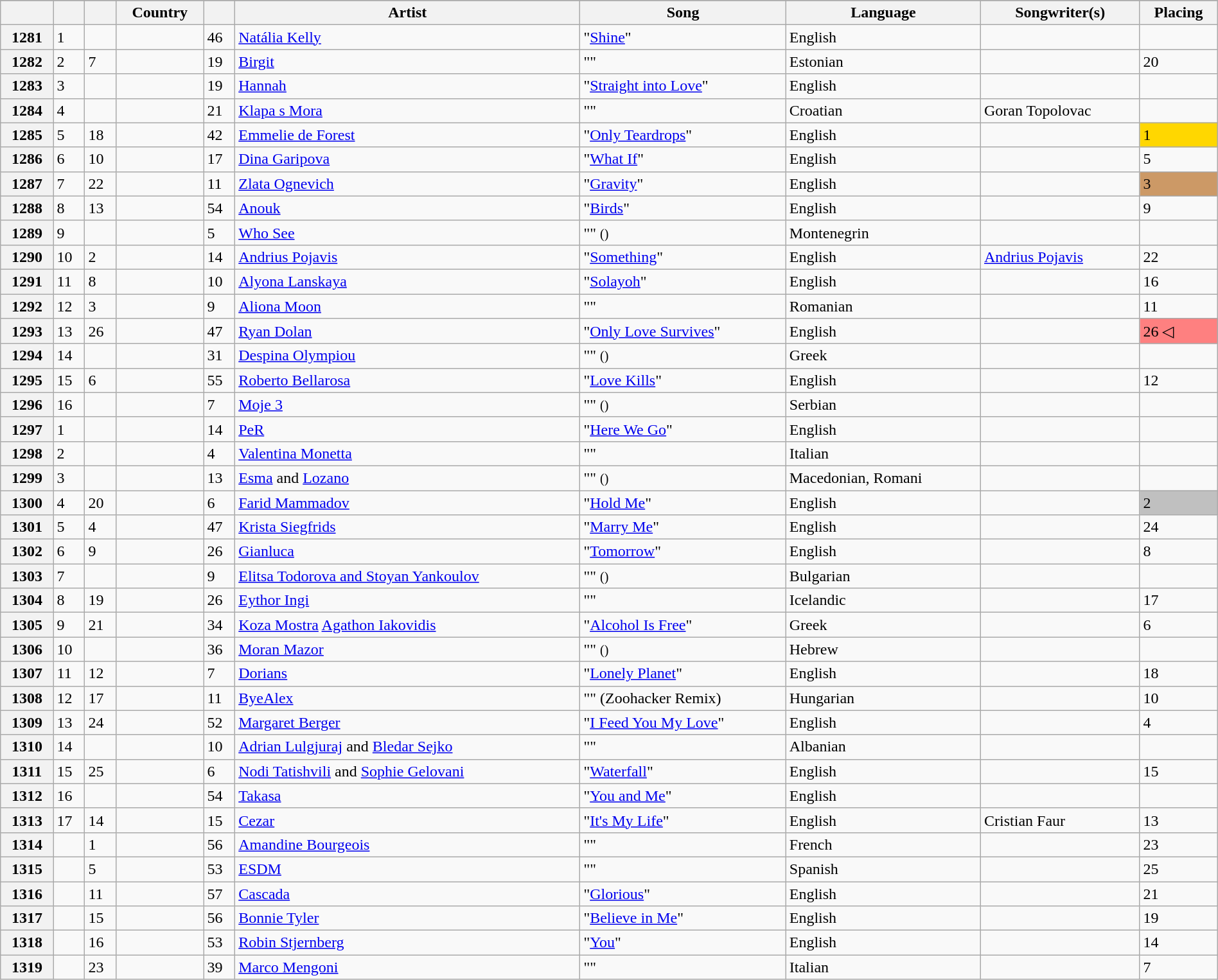<table class="wikitable sortable plainrowheaders" style="width:100%">
<tr>
</tr>
<tr>
<th scope="col"></th>
<th scope="col"></th>
<th scope="col"></th>
<th scope="col">Country</th>
<th scope="col" class="unsortable"></th>
<th scope="col">Artist</th>
<th scope="col">Song</th>
<th scope="col">Language</th>
<th scope="col">Songwriter(s)</th>
<th scope="col">Placing</th>
</tr>
<tr>
<th scope="row">1281</th>
<td>1 </td>
<td></td>
<td></td>
<td>46</td>
<td><a href='#'>Natália Kelly</a></td>
<td>"<a href='#'>Shine</a>"</td>
<td>English</td>
<td></td>
<td></td>
</tr>
<tr>
<th scope="row">1282</th>
<td>2 </td>
<td>7</td>
<td></td>
<td>19</td>
<td><a href='#'>Birgit</a></td>
<td>""</td>
<td>Estonian</td>
<td></td>
<td>20 </td>
</tr>
<tr>
<th scope="row">1283</th>
<td>3 </td>
<td></td>
<td></td>
<td>19</td>
<td><a href='#'>Hannah</a></td>
<td>"<a href='#'>Straight into Love</a>"</td>
<td>English</td>
<td></td>
<td></td>
</tr>
<tr>
<th scope="row">1284</th>
<td>4 </td>
<td></td>
<td></td>
<td>21</td>
<td><a href='#'>Klapa s Mora</a></td>
<td>""</td>
<td>Croatian</td>
<td>Goran Topolovac</td>
<td></td>
</tr>
<tr>
<th scope="row">1285</th>
<td>5 </td>
<td>18</td>
<td></td>
<td>42</td>
<td><a href='#'>Emmelie de Forest</a></td>
<td>"<a href='#'>Only Teardrops</a>"</td>
<td>English</td>
<td></td>
<td bgcolor="gold">1 </td>
</tr>
<tr>
<th scope="row">1286</th>
<td>6 </td>
<td>10</td>
<td></td>
<td>17</td>
<td><a href='#'>Dina Garipova</a></td>
<td>"<a href='#'>What If</a>"</td>
<td>English</td>
<td></td>
<td>5 </td>
</tr>
<tr>
<th scope="row">1287</th>
<td>7 </td>
<td>22</td>
<td></td>
<td>11</td>
<td><a href='#'>Zlata Ognevich</a></td>
<td>"<a href='#'>Gravity</a>"</td>
<td>English</td>
<td></td>
<td bgcolor="#C96">3 </td>
</tr>
<tr>
<th scope="row">1288</th>
<td>8 </td>
<td>13</td>
<td></td>
<td>54</td>
<td><a href='#'>Anouk</a></td>
<td>"<a href='#'>Birds</a>"</td>
<td>English</td>
<td></td>
<td>9 </td>
</tr>
<tr>
<th scope="row">1289</th>
<td>9 </td>
<td></td>
<td></td>
<td>5</td>
<td><a href='#'>Who See</a></td>
<td>"" <small>()</small></td>
<td>Montenegrin</td>
<td></td>
<td></td>
</tr>
<tr>
<th scope="row">1290</th>
<td>10 </td>
<td>2</td>
<td></td>
<td>14</td>
<td><a href='#'>Andrius Pojavis</a></td>
<td>"<a href='#'>Something</a>"</td>
<td>English</td>
<td><a href='#'>Andrius Pojavis</a></td>
<td>22 </td>
</tr>
<tr>
<th scope="row">1291</th>
<td>11 </td>
<td>8</td>
<td></td>
<td>10</td>
<td><a href='#'>Alyona Lanskaya</a></td>
<td>"<a href='#'>Solayoh</a>"</td>
<td>English</td>
<td></td>
<td>16 </td>
</tr>
<tr>
<th scope="row">1292</th>
<td>12 </td>
<td>3</td>
<td></td>
<td>9</td>
<td><a href='#'>Aliona Moon</a></td>
<td>""</td>
<td>Romanian</td>
<td></td>
<td>11 </td>
</tr>
<tr>
<th scope="row">1293</th>
<td>13 </td>
<td>26</td>
<td></td>
<td>47</td>
<td><a href='#'>Ryan Dolan</a></td>
<td>"<a href='#'>Only Love Survives</a>"</td>
<td>English</td>
<td></td>
<td bgcolor="#FE8080">26 ◁ </td>
</tr>
<tr>
<th scope="row">1294</th>
<td>14 </td>
<td></td>
<td></td>
<td>31</td>
<td><a href='#'>Despina Olympiou</a></td>
<td>"" <small>()</small></td>
<td>Greek</td>
<td></td>
<td></td>
</tr>
<tr>
<th scope="row">1295</th>
<td>15 </td>
<td>6</td>
<td></td>
<td>55</td>
<td><a href='#'>Roberto Bellarosa</a></td>
<td>"<a href='#'>Love Kills</a>"</td>
<td>English</td>
<td></td>
<td>12 </td>
</tr>
<tr>
<th scope="row">1296</th>
<td>16 </td>
<td></td>
<td></td>
<td>7</td>
<td><a href='#'>Moje 3</a></td>
<td>"" <small>()</small></td>
<td>Serbian</td>
<td></td>
<td></td>
</tr>
<tr>
<th scope="row">1297</th>
<td>1 </td>
<td></td>
<td></td>
<td>14</td>
<td><a href='#'>PeR</a></td>
<td>"<a href='#'>Here We Go</a>"</td>
<td>English</td>
<td></td>
<td></td>
</tr>
<tr>
<th scope="row">1298</th>
<td>2 </td>
<td></td>
<td></td>
<td>4</td>
<td><a href='#'>Valentina Monetta</a></td>
<td>""</td>
<td>Italian</td>
<td></td>
<td></td>
</tr>
<tr>
<th scope="row">1299</th>
<td>3 </td>
<td></td>
<td></td>
<td>13</td>
<td><a href='#'>Esma</a> and <a href='#'>Lozano</a></td>
<td>"" <small>()</small></td>
<td>Macedonian, Romani</td>
<td></td>
<td></td>
</tr>
<tr>
<th scope="row">1300</th>
<td>4 </td>
<td>20</td>
<td></td>
<td>6</td>
<td><a href='#'>Farid Mammadov</a></td>
<td>"<a href='#'>Hold Me</a>"</td>
<td>English</td>
<td></td>
<td bgcolor="silver">2 </td>
</tr>
<tr>
<th scope="row">1301</th>
<td>5 </td>
<td>4</td>
<td></td>
<td>47</td>
<td><a href='#'>Krista Siegfrids</a></td>
<td>"<a href='#'>Marry Me</a>"</td>
<td>English</td>
<td></td>
<td>24 </td>
</tr>
<tr>
<th scope="row">1302</th>
<td>6 </td>
<td>9</td>
<td></td>
<td>26</td>
<td><a href='#'>Gianluca</a></td>
<td>"<a href='#'>Tomorrow</a>"</td>
<td>English</td>
<td></td>
<td>8 </td>
</tr>
<tr>
<th scope="row">1303</th>
<td>7 </td>
<td></td>
<td></td>
<td>9</td>
<td><a href='#'>Elitsa Todorova and Stoyan Yankoulov</a></td>
<td>"" <small>()</small></td>
<td>Bulgarian</td>
<td></td>
<td></td>
</tr>
<tr>
<th scope="row">1304</th>
<td>8 </td>
<td>19</td>
<td></td>
<td>26</td>
<td><a href='#'>Eythor Ingi</a></td>
<td>""</td>
<td>Icelandic</td>
<td></td>
<td>17 </td>
</tr>
<tr>
<th scope="row">1305</th>
<td>9 </td>
<td>21</td>
<td></td>
<td>34</td>
<td><a href='#'>Koza Mostra</a>  <a href='#'>Agathon Iakovidis</a></td>
<td>"<a href='#'>Alcohol Is Free</a>"</td>
<td>Greek</td>
<td></td>
<td>6 </td>
</tr>
<tr>
<th scope="row">1306</th>
<td>10 </td>
<td></td>
<td></td>
<td>36</td>
<td><a href='#'>Moran Mazor</a></td>
<td>"" <small>()</small></td>
<td>Hebrew</td>
<td></td>
<td></td>
</tr>
<tr>
<th scope="row">1307</th>
<td>11 </td>
<td>12</td>
<td></td>
<td>7</td>
<td><a href='#'>Dorians</a></td>
<td>"<a href='#'>Lonely Planet</a>"</td>
<td>English</td>
<td></td>
<td>18 </td>
</tr>
<tr>
<th scope="row">1308</th>
<td>12 </td>
<td>17</td>
<td></td>
<td>11</td>
<td><a href='#'>ByeAlex</a></td>
<td>"" (Zoohacker Remix)</td>
<td>Hungarian</td>
<td></td>
<td>10 </td>
</tr>
<tr>
<th scope="row">1309</th>
<td>13 </td>
<td>24</td>
<td></td>
<td>52</td>
<td><a href='#'>Margaret Berger</a></td>
<td>"<a href='#'>I Feed You My Love</a>"</td>
<td>English</td>
<td></td>
<td>4 </td>
</tr>
<tr>
<th scope="row">1310</th>
<td>14 </td>
<td></td>
<td></td>
<td>10</td>
<td><a href='#'>Adrian Lulgjuraj</a> and <a href='#'>Bledar Sejko</a></td>
<td>""</td>
<td>Albanian</td>
<td></td>
<td></td>
</tr>
<tr>
<th scope="row">1311</th>
<td>15 </td>
<td>25</td>
<td></td>
<td>6</td>
<td><a href='#'>Nodi Tatishvili</a> and <a href='#'>Sophie Gelovani</a></td>
<td>"<a href='#'>Waterfall</a>"</td>
<td>English</td>
<td></td>
<td>15 </td>
</tr>
<tr>
<th scope="row">1312</th>
<td>16 </td>
<td></td>
<td></td>
<td>54</td>
<td><a href='#'>Takasa</a></td>
<td>"<a href='#'>You and Me</a>"</td>
<td>English</td>
<td></td>
<td></td>
</tr>
<tr>
<th scope="row">1313</th>
<td>17 </td>
<td>14</td>
<td></td>
<td>15</td>
<td><a href='#'>Cezar</a></td>
<td>"<a href='#'>It's My Life</a>"</td>
<td>English</td>
<td>Cristian Faur</td>
<td>13 </td>
</tr>
<tr>
<th scope="row">1314</th>
<td></td>
<td>1</td>
<td></td>
<td>56</td>
<td><a href='#'>Amandine Bourgeois</a></td>
<td>""</td>
<td>French</td>
<td></td>
<td>23</td>
</tr>
<tr>
<th scope="row">1315</th>
<td></td>
<td>5</td>
<td></td>
<td>53</td>
<td><a href='#'>ESDM</a></td>
<td>""</td>
<td>Spanish</td>
<td></td>
<td>25</td>
</tr>
<tr>
<th scope="row">1316</th>
<td></td>
<td>11</td>
<td></td>
<td>57</td>
<td><a href='#'>Cascada</a></td>
<td>"<a href='#'>Glorious</a>"</td>
<td>English</td>
<td></td>
<td>21</td>
</tr>
<tr>
<th scope="row">1317</th>
<td></td>
<td>15</td>
<td></td>
<td>56</td>
<td><a href='#'>Bonnie Tyler</a></td>
<td>"<a href='#'>Believe in Me</a>"</td>
<td>English</td>
<td></td>
<td>19</td>
</tr>
<tr>
<th scope="row">1318</th>
<td></td>
<td>16</td>
<td></td>
<td>53</td>
<td><a href='#'>Robin Stjernberg</a></td>
<td>"<a href='#'>You</a>"</td>
<td>English</td>
<td></td>
<td>14</td>
</tr>
<tr>
<th scope="row">1319</th>
<td></td>
<td>23</td>
<td></td>
<td>39</td>
<td><a href='#'>Marco Mengoni</a></td>
<td>""</td>
<td>Italian</td>
<td></td>
<td>7</td>
</tr>
</table>
